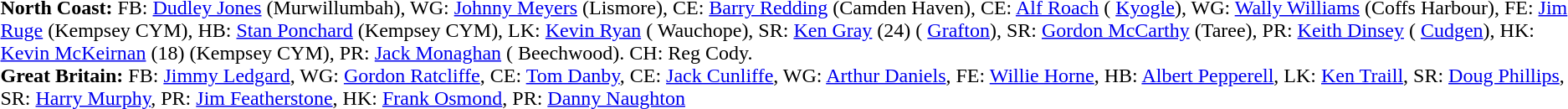<table width="100%" class="mw-collapsible mw-collapsed">
<tr>
<td valign="top" width="50%"><br><strong>North Coast:</strong> FB: <a href='#'>Dudley Jones</a> (Murwillumbah), WG: <a href='#'>Johnny Meyers</a> (Lismore), CE: <a href='#'>Barry Redding</a> (Camden Haven), CE: <a href='#'>Alf Roach</a> ( <a href='#'>Kyogle</a>), WG: <a href='#'>Wally Williams</a> (Coffs Harbour), FE: <a href='#'>Jim Ruge</a> (Kempsey CYM), HB: <a href='#'>Stan Ponchard</a> (Kempsey CYM), LK: <a href='#'>Kevin Ryan</a> ( Wauchope), SR: <a href='#'>Ken Gray</a> (24) ( <a href='#'>Grafton</a>), SR: <a href='#'>Gordon McCarthy</a> (Taree), PR: <a href='#'>Keith Dinsey</a> ( <a href='#'>Cudgen</a>), HK: <a href='#'>Kevin McKeirnan</a> (18) (Kempsey CYM), PR: <a href='#'>Jack Monaghan</a> ( Beechwood). CH: Reg Cody.<br><strong>Great Britain:</strong> FB: <a href='#'>Jimmy Ledgard</a>, WG: <a href='#'>Gordon Ratcliffe</a>, CE: <a href='#'>Tom Danby</a>, CE: <a href='#'>Jack Cunliffe</a>, WG: <a href='#'>Arthur Daniels</a>, FE: <a href='#'>Willie Horne</a>, HB: <a href='#'>Albert Pepperell</a>, LK: <a href='#'>Ken Traill</a>, SR: <a href='#'>Doug Phillips</a>, SR: <a href='#'>Harry Murphy</a>, PR: <a href='#'>Jim Featherstone</a>, HK: <a href='#'>Frank Osmond</a>, PR: <a href='#'>Danny Naughton</a></td>
</tr>
</table>
